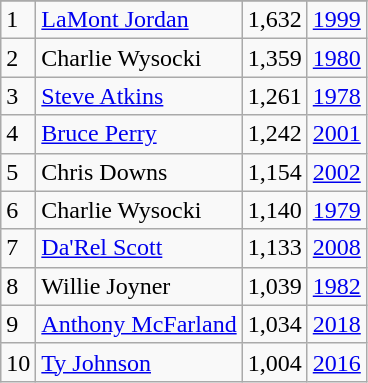<table class="wikitable">
<tr>
</tr>
<tr>
<td>1</td>
<td><a href='#'>LaMont Jordan</a></td>
<td>1,632</td>
<td><a href='#'>1999</a></td>
</tr>
<tr>
<td>2</td>
<td>Charlie Wysocki</td>
<td>1,359</td>
<td><a href='#'>1980</a></td>
</tr>
<tr>
<td>3</td>
<td><a href='#'>Steve Atkins</a></td>
<td>1,261</td>
<td><a href='#'>1978</a></td>
</tr>
<tr>
<td>4</td>
<td><a href='#'>Bruce Perry</a></td>
<td>1,242</td>
<td><a href='#'>2001</a></td>
</tr>
<tr>
<td>5</td>
<td>Chris Downs</td>
<td>1,154</td>
<td><a href='#'>2002</a></td>
</tr>
<tr>
<td>6</td>
<td>Charlie Wysocki</td>
<td>1,140</td>
<td><a href='#'>1979</a></td>
</tr>
<tr>
<td>7</td>
<td><a href='#'>Da'Rel Scott</a></td>
<td>1,133</td>
<td><a href='#'>2008</a></td>
</tr>
<tr>
<td>8</td>
<td>Willie Joyner</td>
<td>1,039</td>
<td><a href='#'>1982</a></td>
</tr>
<tr>
<td>9</td>
<td><a href='#'>Anthony McFarland</a></td>
<td>1,034</td>
<td><a href='#'>2018</a></td>
</tr>
<tr>
<td>10</td>
<td><a href='#'>Ty Johnson</a></td>
<td>1,004</td>
<td><a href='#'>2016</a></td>
</tr>
</table>
